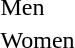<table>
<tr>
<td>Men<br></td>
<td></td>
<td></td>
<td></td>
</tr>
<tr>
<td>Women<br></td>
<td></td>
<td></td>
<td></td>
</tr>
</table>
